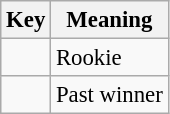<table class="wikitable" style="font-size: 95%">
<tr>
<th>Key</th>
<th>Meaning</th>
</tr>
<tr>
<td align="center"><strong></strong></td>
<td>Rookie</td>
</tr>
<tr>
<td align="center"><strong></strong></td>
<td>Past winner</td>
</tr>
</table>
